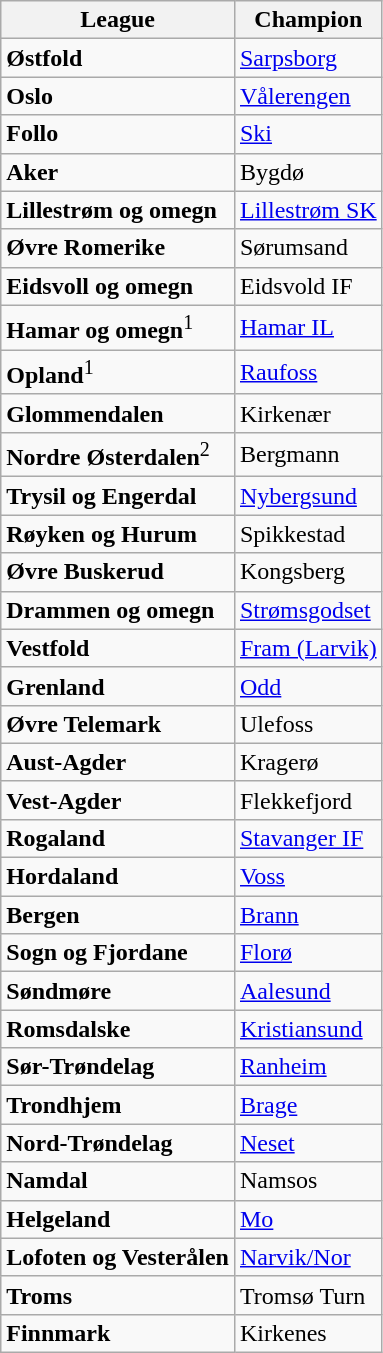<table class="wikitable">
<tr>
<th>League</th>
<th>Champion</th>
</tr>
<tr>
<td><strong>Østfold</strong></td>
<td><a href='#'>Sarpsborg</a></td>
</tr>
<tr>
<td><strong>Oslo</strong></td>
<td><a href='#'>Vålerengen</a></td>
</tr>
<tr>
<td><strong>Follo</strong></td>
<td><a href='#'>Ski</a></td>
</tr>
<tr>
<td><strong>Aker</strong></td>
<td>Bygdø</td>
</tr>
<tr>
<td><strong>Lillestrøm og omegn</strong></td>
<td><a href='#'>Lillestrøm SK</a></td>
</tr>
<tr>
<td><strong>Øvre Romerike</strong></td>
<td>Sørumsand</td>
</tr>
<tr>
<td><strong>Eidsvoll og omegn</strong></td>
<td>Eidsvold IF</td>
</tr>
<tr>
<td><strong>Hamar og omegn</strong><sup>1</sup></td>
<td><a href='#'>Hamar IL</a></td>
</tr>
<tr>
<td><strong>Opland</strong><sup>1</sup></td>
<td><a href='#'>Raufoss</a></td>
</tr>
<tr>
<td><strong>Glommendalen</strong></td>
<td>Kirkenær</td>
</tr>
<tr>
<td><strong>Nordre Østerdalen</strong><sup>2</sup></td>
<td>Bergmann</td>
</tr>
<tr>
<td><strong>Trysil og Engerdal</strong></td>
<td><a href='#'>Nybergsund</a></td>
</tr>
<tr>
<td><strong>Røyken og Hurum</strong></td>
<td>Spikkestad</td>
</tr>
<tr>
<td><strong>Øvre Buskerud</strong></td>
<td>Kongsberg</td>
</tr>
<tr>
<td><strong>Drammen og omegn</strong></td>
<td><a href='#'>Strømsgodset</a></td>
</tr>
<tr>
<td><strong>Vestfold</strong></td>
<td><a href='#'>Fram (Larvik)</a></td>
</tr>
<tr>
<td><strong>Grenland</strong></td>
<td><a href='#'>Odd</a></td>
</tr>
<tr>
<td><strong>Øvre Telemark</strong></td>
<td>Ulefoss</td>
</tr>
<tr>
<td><strong>Aust-Agder</strong></td>
<td>Kragerø</td>
</tr>
<tr>
<td><strong>Vest-Agder</strong></td>
<td>Flekkefjord</td>
</tr>
<tr>
<td><strong>Rogaland</strong></td>
<td><a href='#'>Stavanger IF</a></td>
</tr>
<tr>
<td><strong>Hordaland</strong></td>
<td><a href='#'>Voss</a></td>
</tr>
<tr>
<td><strong>Bergen</strong></td>
<td><a href='#'>Brann</a></td>
</tr>
<tr>
<td><strong>Sogn og Fjordane</strong></td>
<td><a href='#'>Florø</a></td>
</tr>
<tr>
<td><strong>Søndmøre</strong></td>
<td><a href='#'>Aalesund</a></td>
</tr>
<tr>
<td><strong>Romsdalske</strong></td>
<td><a href='#'>Kristiansund</a></td>
</tr>
<tr>
<td><strong>Sør-Trøndelag</strong></td>
<td><a href='#'>Ranheim</a></td>
</tr>
<tr>
<td><strong>Trondhjem</strong></td>
<td><a href='#'>Brage</a></td>
</tr>
<tr>
<td><strong>Nord-Trøndelag</strong></td>
<td><a href='#'>Neset</a></td>
</tr>
<tr>
<td><strong>Namdal</strong></td>
<td>Namsos</td>
</tr>
<tr>
<td><strong>Helgeland</strong></td>
<td><a href='#'>Mo</a></td>
</tr>
<tr>
<td><strong>Lofoten og Vesterålen</strong></td>
<td><a href='#'>Narvik/Nor</a></td>
</tr>
<tr>
<td><strong>Troms</strong></td>
<td>Tromsø Turn</td>
</tr>
<tr>
<td><strong>Finnmark</strong></td>
<td>Kirkenes</td>
</tr>
</table>
